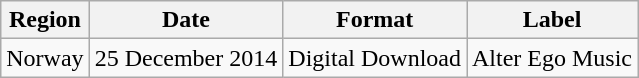<table class="wikitable plainrowheaders">
<tr>
<th>Region</th>
<th>Date</th>
<th>Format</th>
<th>Label</th>
</tr>
<tr>
<td>Norway</td>
<td>25 December 2014</td>
<td>Digital Download</td>
<td>Alter Ego Music</td>
</tr>
</table>
